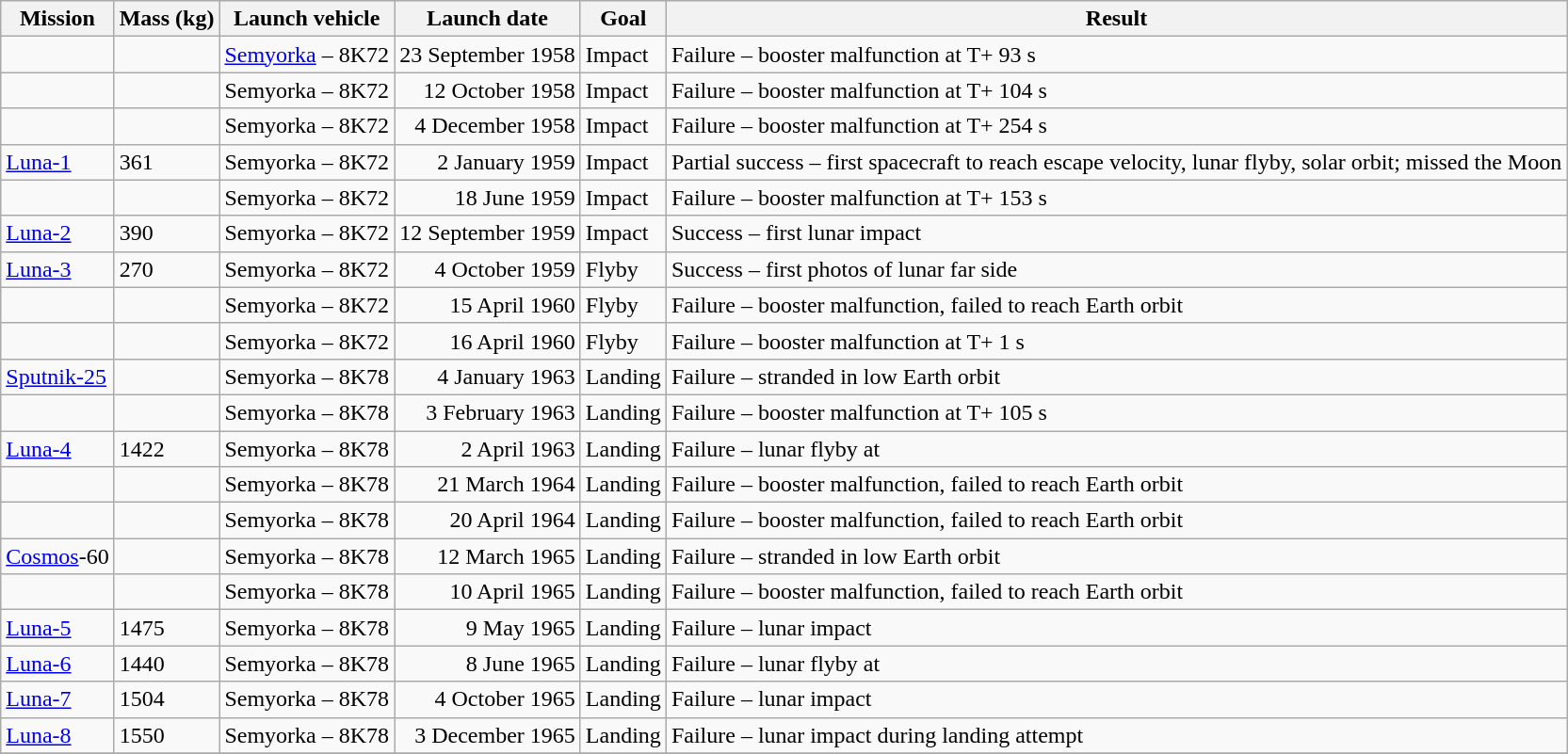<table class="wikitable" style="background: #f9f9f9; border-collapse: collapse;">
<tr>
<th align=left>Mission</th>
<th align=center>Mass (kg)</th>
<th align=center>Launch vehicle</th>
<th align=center>Launch date</th>
<th align=center>Goal</th>
<th align=center>Result</th>
</tr>
<tr>
<td></td>
<td></td>
<td><a href='#'>Semyorka</a> – 8K72</td>
<td align="right">23 September 1958</td>
<td>Impact</td>
<td><span>Failure</span> – booster malfunction at T+ 93 s</td>
</tr>
<tr>
<td></td>
<td></td>
<td>Semyorka – 8K72</td>
<td align="right">12 October 1958</td>
<td>Impact</td>
<td><span>Failure</span> – booster malfunction at T+ 104 s</td>
</tr>
<tr>
<td></td>
<td></td>
<td>Semyorka – 8K72</td>
<td align="right">4 December 1958</td>
<td>Impact</td>
<td><span>Failure</span> – booster malfunction at T+ 254 s</td>
</tr>
<tr>
<td><a href='#'>Luna-1</a></td>
<td>361</td>
<td>Semyorka – 8K72</td>
<td align="right">2 January 1959</td>
<td>Impact</td>
<td><span>Partial success</span> – first spacecraft to reach escape velocity, lunar flyby, solar orbit; missed the Moon</td>
</tr>
<tr>
<td></td>
<td></td>
<td>Semyorka – 8K72</td>
<td align="right">18 June 1959</td>
<td>Impact</td>
<td><span>Failure</span> – booster malfunction at T+ 153 s</td>
</tr>
<tr>
<td><a href='#'>Luna-2</a></td>
<td>390</td>
<td>Semyorka – 8K72</td>
<td align="right">12 September 1959</td>
<td>Impact</td>
<td><span>Success</span> – first lunar impact</td>
</tr>
<tr>
<td><a href='#'>Luna-3</a></td>
<td>270</td>
<td>Semyorka – 8K72</td>
<td align="right">4 October 1959</td>
<td>Flyby</td>
<td><span>Success</span> – first photos of lunar far side</td>
</tr>
<tr>
<td></td>
<td></td>
<td>Semyorka – 8K72</td>
<td align="right">15 April 1960</td>
<td>Flyby</td>
<td><span>Failure</span> – booster malfunction, failed to reach Earth orbit</td>
</tr>
<tr>
<td></td>
<td></td>
<td>Semyorka – 8K72</td>
<td align="right">16 April 1960</td>
<td>Flyby</td>
<td><span>Failure</span> – booster malfunction at T+ 1 s</td>
</tr>
<tr>
<td><a href='#'>Sputnik-25</a></td>
<td></td>
<td>Semyorka – 8K78</td>
<td align="right">4 January 1963</td>
<td>Landing</td>
<td><span>Failure</span> – stranded in low Earth orbit</td>
</tr>
<tr>
<td></td>
<td></td>
<td>Semyorka – 8K78</td>
<td align="right">3 February 1963</td>
<td>Landing</td>
<td><span>Failure</span> – booster malfunction at T+ 105 s</td>
</tr>
<tr>
<td><a href='#'>Luna-4</a></td>
<td>1422</td>
<td>Semyorka – 8K78</td>
<td align="right">2 April 1963</td>
<td>Landing</td>
<td><span>Failure</span> – lunar flyby at </td>
</tr>
<tr>
<td></td>
<td></td>
<td>Semyorka – 8K78</td>
<td align="right">21 March 1964</td>
<td>Landing</td>
<td><span>Failure</span> – booster malfunction, failed to reach Earth orbit</td>
</tr>
<tr>
<td></td>
<td></td>
<td>Semyorka – 8K78</td>
<td align="right">20 April 1964</td>
<td>Landing</td>
<td><span>Failure</span> – booster malfunction, failed to reach Earth orbit</td>
</tr>
<tr>
<td><a href='#'>Cosmos</a>-60</td>
<td></td>
<td>Semyorka – 8K78</td>
<td align="right">12 March 1965</td>
<td>Landing</td>
<td><span>Failure</span> – stranded in low Earth orbit</td>
</tr>
<tr>
<td></td>
<td></td>
<td>Semyorka – 8K78</td>
<td align="right">10 April 1965</td>
<td>Landing</td>
<td><span>Failure</span> – booster malfunction, failed to reach Earth orbit</td>
</tr>
<tr>
<td><a href='#'>Luna-5</a></td>
<td>1475</td>
<td>Semyorka – 8K78</td>
<td align="right">9 May 1965</td>
<td>Landing</td>
<td><span>Failure</span> – lunar impact</td>
</tr>
<tr>
<td><a href='#'>Luna-6</a></td>
<td>1440</td>
<td>Semyorka – 8K78</td>
<td align="right">8 June 1965</td>
<td>Landing</td>
<td><span>Failure</span> – lunar flyby at </td>
</tr>
<tr>
<td><a href='#'>Luna-7</a></td>
<td>1504</td>
<td>Semyorka – 8K78</td>
<td align="right">4 October 1965</td>
<td>Landing</td>
<td><span>Failure</span> – lunar impact</td>
</tr>
<tr>
<td><a href='#'>Luna-8</a></td>
<td>1550</td>
<td>Semyorka – 8K78</td>
<td align="right">3 December 1965</td>
<td>Landing</td>
<td><span>Failure</span> – lunar impact during landing attempt</td>
</tr>
<tr>
</tr>
</table>
